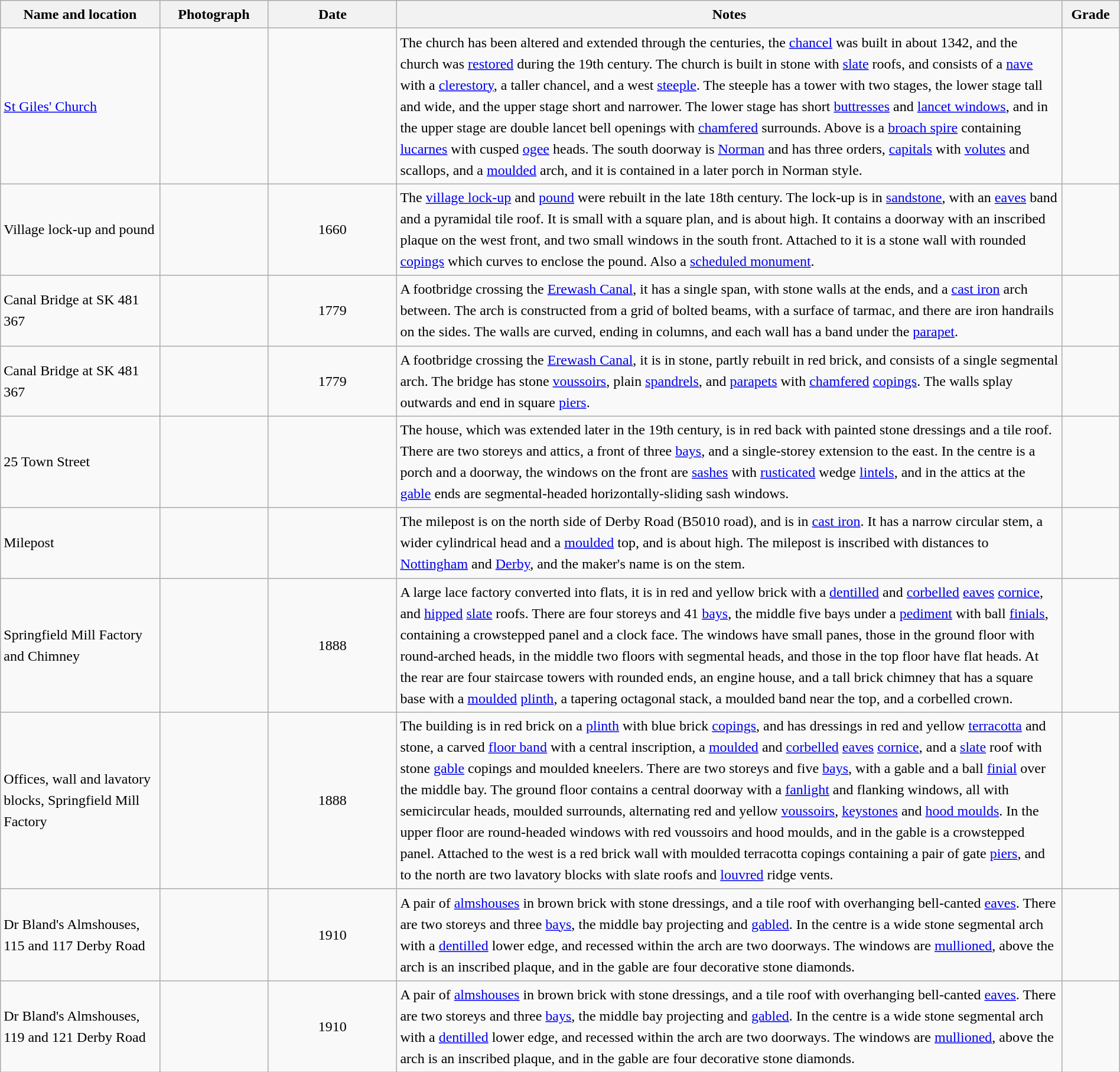<table class="wikitable sortable plainrowheaders" style="width:100%; border:0; text-align:left; line-height:150%;">
<tr>
<th scope="col"  style="width:150px">Name and location</th>
<th scope="col"  style="width:100px" class="unsortable">Photograph</th>
<th scope="col"  style="width:120px">Date</th>
<th scope="col"  style="width:650px" class="unsortable">Notes</th>
<th scope="col"  style="width:50px">Grade</th>
</tr>
<tr>
<td><a href='#'>St Giles' Church</a><br><small></small></td>
<td></td>
<td align="center"></td>
<td>The church has been altered and extended through the centuries, the <a href='#'>chancel</a> was built in about 1342, and the church was <a href='#'>restored</a> during the 19th century.  The church is built in stone with <a href='#'>slate</a> roofs, and consists of a <a href='#'>nave</a> with a <a href='#'>clerestory</a>, a taller chancel, and a west <a href='#'>steeple</a>.  The steeple has a tower with two stages, the lower stage tall and wide, and the upper stage short and narrower.  The lower stage has short <a href='#'>buttresses</a> and <a href='#'>lancet windows</a>, and in the upper stage are double lancet bell openings with <a href='#'>chamfered</a> surrounds.  Above is a <a href='#'>broach spire</a> containing <a href='#'>lucarnes</a> with cusped <a href='#'>ogee</a> heads.  The south doorway is <a href='#'>Norman</a> and has three orders, <a href='#'>capitals</a> with <a href='#'>volutes</a> and scallops, and a <a href='#'>moulded</a> arch, and it is contained in a later porch in Norman style.</td>
<td align="center" ></td>
</tr>
<tr>
<td>Village lock-up and pound<br><small></small></td>
<td></td>
<td align="center">1660</td>
<td>The <a href='#'>village lock-up</a> and <a href='#'>pound</a> were rebuilt in the late 18th century.  The lock-up is in <a href='#'>sandstone</a>, with an <a href='#'>eaves</a> band and a pyramidal tile roof.  It is small with a square plan, and is about  high.  It contains a doorway with an inscribed plaque on the west front, and two small windows in the south front.  Attached to it is a stone wall with rounded <a href='#'>copings</a> which curves to enclose the pound. Also a <a href='#'>scheduled monument</a>.</td>
<td align="center" ></td>
</tr>
<tr>
<td>Canal Bridge at SK 481 367<br><small></small></td>
<td></td>
<td align="center">1779</td>
<td>A footbridge crossing the <a href='#'>Erewash Canal</a>, it has a single span, with stone walls at the ends, and a <a href='#'>cast iron</a> arch between.  The arch is constructed from a grid of bolted beams, with a surface of tarmac, and there are iron handrails on the sides.  The walls are curved, ending in columns, and each wall has a band under the <a href='#'>parapet</a>.</td>
<td align="center" ></td>
</tr>
<tr>
<td>Canal Bridge at SK 481 367<br><small></small></td>
<td></td>
<td align="center">1779</td>
<td>A footbridge crossing the <a href='#'>Erewash Canal</a>, it is in stone, partly rebuilt in red brick, and consists of a single segmental arch.  The bridge has stone <a href='#'>voussoirs</a>, plain <a href='#'>spandrels</a>, and <a href='#'>parapets</a> with <a href='#'>chamfered</a> <a href='#'>copings</a>.  The walls splay outwards and end in square <a href='#'>piers</a>.</td>
<td align="center" ></td>
</tr>
<tr>
<td>25 Town Street<br><small></small></td>
<td></td>
<td align="center"></td>
<td>The house, which was extended later in the 19th century, is in red back with painted stone dressings and a tile roof.  There are two storeys and attics, a front of three <a href='#'>bays</a>, and a single-storey extension to the east.  In the centre is a porch and a doorway, the windows on the front are <a href='#'>sashes</a> with <a href='#'>rusticated</a> wedge <a href='#'>lintels</a>, and in the attics at the <a href='#'>gable</a> ends are segmental-headed horizontally-sliding sash windows.</td>
<td align="center" ></td>
</tr>
<tr>
<td>Milepost<br><small></small></td>
<td></td>
<td align="center"></td>
<td>The milepost is on the north side of Derby Road (B5010 road), and is in <a href='#'>cast iron</a>.  It has a narrow circular stem, a wider cylindrical head and a <a href='#'>moulded</a> top, and is about  high.  The milepost is inscribed with distances to <a href='#'>Nottingham</a> and <a href='#'>Derby</a>, and the maker's name is on the stem.</td>
<td align="center" ></td>
</tr>
<tr>
<td>Springfield Mill Factory and Chimney<br><small></small></td>
<td></td>
<td align="center">1888</td>
<td>A large lace factory converted into flats, it is in red and yellow brick with a <a href='#'>dentilled</a> and <a href='#'>corbelled</a> <a href='#'>eaves</a> <a href='#'>cornice</a>, and <a href='#'>hipped</a> <a href='#'>slate</a> roofs.  There are four storeys and 41 <a href='#'>bays</a>, the middle five bays under a <a href='#'>pediment</a> with ball <a href='#'>finials</a>, containing a crowstepped panel and a clock face.  The windows have small panes, those in the ground floor with round-arched heads, in the middle two floors with segmental heads, and those in the top floor have flat heads. At the rear are four staircase towers with rounded ends, an engine house, and a tall brick chimney that has a square base with a <a href='#'>moulded</a> <a href='#'>plinth</a>, a tapering octagonal stack, a moulded band near the top, and a corbelled crown.</td>
<td align="center" ></td>
</tr>
<tr>
<td>Offices, wall and lavatory blocks, Springfield Mill Factory<br><small></small></td>
<td></td>
<td align="center">1888</td>
<td>The building is in red brick on a <a href='#'>plinth</a> with blue brick <a href='#'>copings</a>, and has dressings in red and yellow <a href='#'>terracotta</a> and stone, a carved <a href='#'>floor band</a> with a central inscription, a <a href='#'>moulded</a> and <a href='#'>corbelled</a> <a href='#'>eaves</a> <a href='#'>cornice</a>, and a <a href='#'>slate</a> roof with stone <a href='#'>gable</a> copings and moulded kneelers.  There are two storeys and five <a href='#'>bays</a>, with a gable and a ball <a href='#'>finial</a> over the middle bay.  The ground floor contains a central doorway with a <a href='#'>fanlight</a> and flanking windows, all with semicircular heads, moulded surrounds, alternating red and yellow <a href='#'>voussoirs</a>, <a href='#'>keystones</a> and <a href='#'>hood moulds</a>.  In the upper floor are round-headed windows with red voussoirs and hood moulds, and in the gable is a crowstepped panel.  Attached to the west is a red brick wall with moulded terracotta copings containing a pair of gate <a href='#'>piers</a>, and to the north are two lavatory blocks with slate roofs and <a href='#'>louvred</a> ridge vents.</td>
<td align="center" ></td>
</tr>
<tr>
<td>Dr Bland's Almshouses,<br>115 and 117 Derby Road<br><small></small></td>
<td></td>
<td align="center">1910</td>
<td>A pair of <a href='#'>almshouses</a> in brown brick with stone dressings, and a tile roof with overhanging bell-canted <a href='#'>eaves</a>.  There are two storeys and three <a href='#'>bays</a>, the middle bay projecting and <a href='#'>gabled</a>.  In the centre is a wide stone segmental arch with a <a href='#'>dentilled</a> lower edge, and recessed within the arch are two doorways.  The windows are <a href='#'>mullioned</a>, above the arch is an inscribed plaque, and in the gable are four decorative stone diamonds.</td>
<td align="center" ></td>
</tr>
<tr>
<td>Dr Bland's Almshouses,<br>119 and 121 Derby Road<br><small></small></td>
<td></td>
<td align="center">1910</td>
<td>A pair of <a href='#'>almshouses</a> in brown brick with stone dressings, and a tile roof with overhanging bell-canted <a href='#'>eaves</a>.  There are two storeys and three <a href='#'>bays</a>, the middle bay projecting and <a href='#'>gabled</a>.  In the centre is a wide stone segmental arch with a <a href='#'>dentilled</a> lower edge, and recessed within the arch are two doorways.  The windows are <a href='#'>mullioned</a>, above the arch is an inscribed plaque, and in the gable are four decorative stone diamonds.</td>
<td align="center" ></td>
</tr>
<tr>
</tr>
</table>
